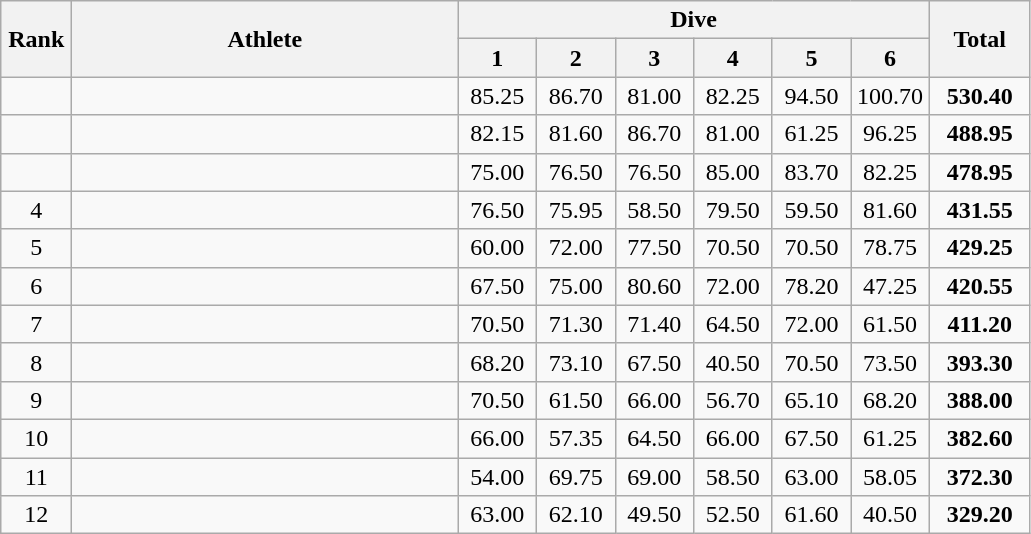<table class=wikitable style="text-align:center">
<tr>
<th rowspan="2" width=40>Rank</th>
<th rowspan="2" width=250>Athlete</th>
<th colspan="6">Dive</th>
<th rowspan="2" width=60>Total</th>
</tr>
<tr>
<th width=45>1</th>
<th width=45>2</th>
<th width=45>3</th>
<th width=45>4</th>
<th width=45>5</th>
<th width=45>6</th>
</tr>
<tr>
<td></td>
<td align=left></td>
<td>85.25</td>
<td>86.70</td>
<td>81.00</td>
<td>82.25</td>
<td>94.50</td>
<td>100.70</td>
<td><strong>530.40</strong></td>
</tr>
<tr>
<td></td>
<td align=left></td>
<td>82.15</td>
<td>81.60</td>
<td>86.70</td>
<td>81.00</td>
<td>61.25</td>
<td>96.25</td>
<td><strong>488.95</strong></td>
</tr>
<tr>
<td></td>
<td align=left></td>
<td>75.00</td>
<td>76.50</td>
<td>76.50</td>
<td>85.00</td>
<td>83.70</td>
<td>82.25</td>
<td><strong>478.95</strong></td>
</tr>
<tr>
<td>4</td>
<td align=left></td>
<td>76.50</td>
<td>75.95</td>
<td>58.50</td>
<td>79.50</td>
<td>59.50</td>
<td>81.60</td>
<td><strong>431.55</strong></td>
</tr>
<tr>
<td>5</td>
<td align=left></td>
<td>60.00</td>
<td>72.00</td>
<td>77.50</td>
<td>70.50</td>
<td>70.50</td>
<td>78.75</td>
<td><strong>429.25</strong></td>
</tr>
<tr>
<td>6</td>
<td align=left></td>
<td>67.50</td>
<td>75.00</td>
<td>80.60</td>
<td>72.00</td>
<td>78.20</td>
<td>47.25</td>
<td><strong>420.55</strong></td>
</tr>
<tr>
<td>7</td>
<td align=left></td>
<td>70.50</td>
<td>71.30</td>
<td>71.40</td>
<td>64.50</td>
<td>72.00</td>
<td>61.50</td>
<td><strong>411.20</strong></td>
</tr>
<tr>
<td>8</td>
<td align=left></td>
<td>68.20</td>
<td>73.10</td>
<td>67.50</td>
<td>40.50</td>
<td>70.50</td>
<td>73.50</td>
<td><strong>393.30</strong></td>
</tr>
<tr>
<td>9</td>
<td align=left></td>
<td>70.50</td>
<td>61.50</td>
<td>66.00</td>
<td>56.70</td>
<td>65.10</td>
<td>68.20</td>
<td><strong>388.00</strong></td>
</tr>
<tr>
<td>10</td>
<td align=left></td>
<td>66.00</td>
<td>57.35</td>
<td>64.50</td>
<td>66.00</td>
<td>67.50</td>
<td>61.25</td>
<td><strong>382.60</strong></td>
</tr>
<tr>
<td>11</td>
<td align=left></td>
<td>54.00</td>
<td>69.75</td>
<td>69.00</td>
<td>58.50</td>
<td>63.00</td>
<td>58.05</td>
<td><strong>372.30</strong></td>
</tr>
<tr>
<td>12</td>
<td align=left></td>
<td>63.00</td>
<td>62.10</td>
<td>49.50</td>
<td>52.50</td>
<td>61.60</td>
<td>40.50</td>
<td><strong>329.20</strong></td>
</tr>
</table>
